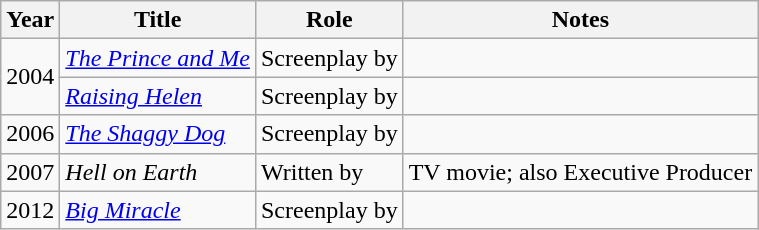<table class="wikitable sortable">
<tr>
<th>Year</th>
<th>Title</th>
<th>Role</th>
<th>Notes</th>
</tr>
<tr>
<td rowspan="2">2004</td>
<td><em><a href='#'>The Prince and Me</a></em></td>
<td>Screenplay by</td>
<td></td>
</tr>
<tr>
<td><em><a href='#'>Raising Helen</a></em></td>
<td>Screenplay by</td>
<td></td>
</tr>
<tr>
<td>2006</td>
<td><em><a href='#'>The Shaggy Dog</a></em></td>
<td>Screenplay by</td>
<td></td>
</tr>
<tr>
<td>2007</td>
<td><em>Hell on Earth</em></td>
<td>Written by</td>
<td>TV movie; also Executive Producer</td>
</tr>
<tr>
<td>2012</td>
<td><em><a href='#'>Big Miracle</a></em></td>
<td>Screenplay by</td>
<td></td>
</tr>
</table>
